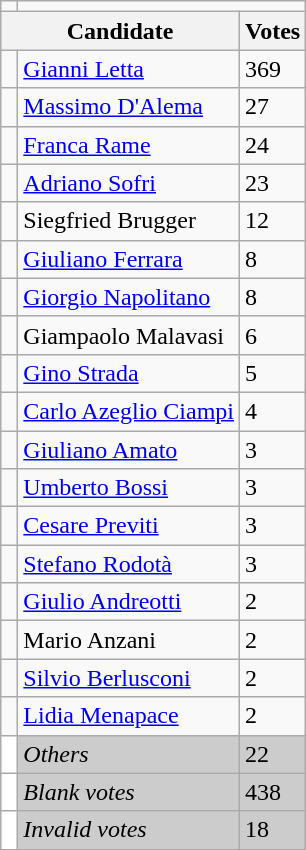<table class="wikitable" style="font-size: align=left">
<tr>
<td></td>
</tr>
<tr>
<th colspan=2>Candidate</th>
<th>Votes</th>
</tr>
<tr>
<td bgcolor=> </td>
<td><a href='#'>Gianni Letta</a></td>
<td>369</td>
</tr>
<tr>
<td bgcolor=> </td>
<td><a href='#'>Massimo D'Alema</a></td>
<td>27</td>
</tr>
<tr>
<td bgcolor=> </td>
<td><a href='#'>Franca Rame</a></td>
<td>24</td>
</tr>
<tr>
<td bgcolor=> </td>
<td><a href='#'>Adriano Sofri</a></td>
<td>23</td>
</tr>
<tr>
<td bgcolor=> </td>
<td>Siegfried Brugger</td>
<td>12</td>
</tr>
<tr>
<td bgcolor=> </td>
<td><a href='#'>Giuliano Ferrara</a></td>
<td>8</td>
</tr>
<tr>
<td bgcolor=> </td>
<td><a href='#'>Giorgio Napolitano</a></td>
<td>8</td>
</tr>
<tr>
<td bgcolor=> </td>
<td>Giampaolo Malavasi</td>
<td>6</td>
</tr>
<tr>
<td bgcolor=> </td>
<td><a href='#'>Gino Strada</a></td>
<td>5</td>
</tr>
<tr>
<td bgcolor=> </td>
<td><a href='#'>Carlo Azeglio Ciampi</a></td>
<td>4</td>
</tr>
<tr>
<td bgcolor=> </td>
<td><a href='#'>Giuliano Amato</a></td>
<td>3</td>
</tr>
<tr>
<td bgcolor=> </td>
<td><a href='#'>Umberto Bossi</a></td>
<td>3</td>
</tr>
<tr>
<td bgcolor=> </td>
<td><a href='#'>Cesare Previti</a></td>
<td>3</td>
</tr>
<tr>
<td bgcolor=> </td>
<td><a href='#'>Stefano Rodotà</a></td>
<td>3</td>
</tr>
<tr>
<td bgcolor=> </td>
<td><a href='#'>Giulio Andreotti</a></td>
<td>2</td>
</tr>
<tr>
<td bgcolor=> </td>
<td>Mario Anzani</td>
<td>2</td>
</tr>
<tr>
<td bgcolor=> </td>
<td><a href='#'>Silvio Berlusconi</a></td>
<td>2</td>
</tr>
<tr>
<td bgcolor=> </td>
<td><a href='#'>Lidia Menapace</a></td>
<td>2</td>
</tr>
<tr>
<td bgcolor="white"> </td>
<td bgcolor=#CCCCCC><em>Others</em></td>
<td bgcolor=#CCCCCC>22</td>
</tr>
<tr>
<td bgcolor="white"> </td>
<td bgcolor=#CCCCCC><em>Blank votes</em></td>
<td bgcolor=#CCCCCC>438</td>
</tr>
<tr>
<td bgcolor="white"> </td>
<td bgcolor=#CCCCCC><em>Invalid votes</em></td>
<td bgcolor=#CCCCCC>18</td>
</tr>
</table>
